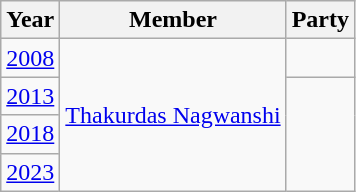<table class="wikitable sortable">
<tr>
<th>Year</th>
<th>Member</th>
<th colspan=2>Party</th>
</tr>
<tr>
<td><a href='#'>2008</a></td>
<td rowspan=4><a href='#'>Thakurdas Nagwanshi</a></td>
<td></td>
</tr>
<tr>
<td><a href='#'>2013</a></td>
</tr>
<tr>
<td><a href='#'>2018</a></td>
</tr>
<tr>
<td><a href='#'>2023</a></td>
</tr>
</table>
